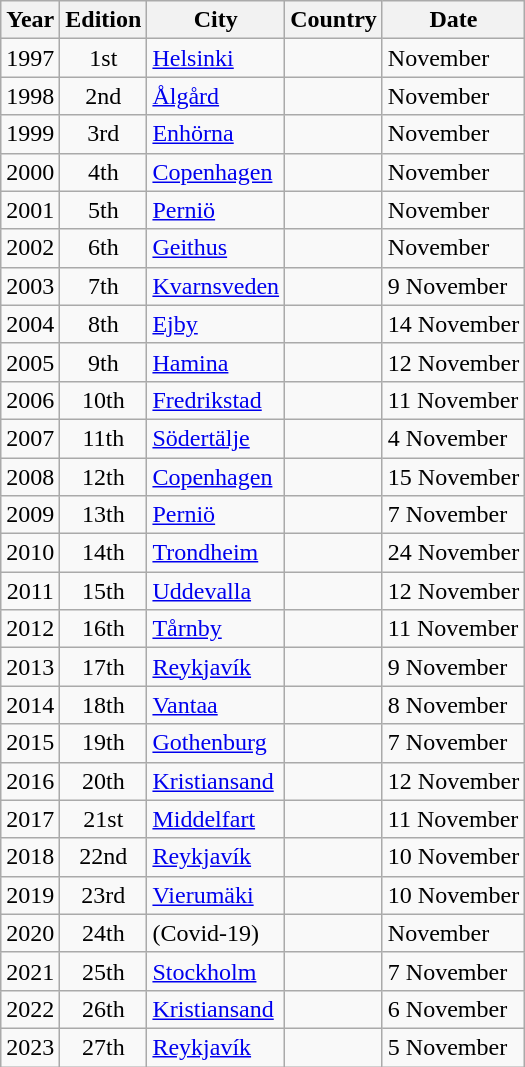<table class="wikitable">
<tr>
<th>Year</th>
<th>Edition</th>
<th>City</th>
<th>Country</th>
<th>Date</th>
</tr>
<tr>
<td align=center>1997</td>
<td align=center>1st</td>
<td><a href='#'>Helsinki</a></td>
<td></td>
<td>November</td>
</tr>
<tr>
<td align=center>1998</td>
<td align=center>2nd</td>
<td><a href='#'>Ålgård</a></td>
<td></td>
<td>November</td>
</tr>
<tr>
<td align=center>1999</td>
<td align=center>3rd</td>
<td><a href='#'>Enhörna</a></td>
<td></td>
<td>November</td>
</tr>
<tr>
<td align=center>2000</td>
<td align=center>4th</td>
<td><a href='#'>Copenhagen</a></td>
<td></td>
<td>November</td>
</tr>
<tr>
<td align=center>2001</td>
<td align=center>5th</td>
<td><a href='#'>Perniö</a></td>
<td></td>
<td>November</td>
</tr>
<tr>
<td align=center>2002</td>
<td align=center>6th</td>
<td><a href='#'>Geithus</a></td>
<td></td>
<td>November</td>
</tr>
<tr>
<td align=center>2003</td>
<td align=center>7th</td>
<td><a href='#'>Kvarnsveden</a></td>
<td></td>
<td>9 November</td>
</tr>
<tr>
<td align=center>2004</td>
<td align=center>8th</td>
<td><a href='#'>Ejby</a></td>
<td></td>
<td>14 November</td>
</tr>
<tr>
<td align=center>2005</td>
<td align=center>9th</td>
<td><a href='#'>Hamina</a></td>
<td></td>
<td>12 November</td>
</tr>
<tr>
<td align=center>2006</td>
<td align=center>10th</td>
<td><a href='#'>Fredrikstad</a></td>
<td></td>
<td>11 November</td>
</tr>
<tr>
<td align=center>2007</td>
<td align=center>11th</td>
<td><a href='#'>Södertälje</a></td>
<td></td>
<td>4 November</td>
</tr>
<tr>
<td align=center>2008</td>
<td align=center>12th</td>
<td><a href='#'>Copenhagen</a></td>
<td></td>
<td>15 November</td>
</tr>
<tr>
<td align=center>2009</td>
<td align=center>13th</td>
<td><a href='#'>Perniö</a></td>
<td></td>
<td>7 November</td>
</tr>
<tr>
<td align=center>2010</td>
<td align=center>14th</td>
<td><a href='#'>Trondheim</a></td>
<td></td>
<td>24 November</td>
</tr>
<tr>
<td align=center>2011</td>
<td align=center>15th</td>
<td><a href='#'>Uddevalla</a></td>
<td></td>
<td>12 November</td>
</tr>
<tr>
<td align=center>2012</td>
<td align=center>16th</td>
<td><a href='#'>Tårnby</a></td>
<td></td>
<td>11 November</td>
</tr>
<tr>
<td align=center>2013</td>
<td align=center>17th</td>
<td><a href='#'>Reykjavík</a></td>
<td></td>
<td>9 November</td>
</tr>
<tr>
<td align=center>2014</td>
<td align=center>18th</td>
<td><a href='#'>Vantaa</a></td>
<td></td>
<td>8 November</td>
</tr>
<tr>
<td align=center>2015</td>
<td align=center>19th</td>
<td><a href='#'>Gothenburg</a></td>
<td></td>
<td>7 November</td>
</tr>
<tr>
<td align=center>2016</td>
<td align=center>20th</td>
<td><a href='#'>Kristiansand</a></td>
<td></td>
<td>12 November</td>
</tr>
<tr>
<td align=center>2017</td>
<td align=center>21st</td>
<td><a href='#'>Middelfart</a></td>
<td></td>
<td>11 November</td>
</tr>
<tr>
<td align=center>2018</td>
<td align=center>22nd</td>
<td><a href='#'>Reykjavík</a></td>
<td></td>
<td>10 November</td>
</tr>
<tr>
<td align=center>2019</td>
<td align=center>23rd</td>
<td><a href='#'>Vierumäki</a></td>
<td></td>
<td>10 November</td>
</tr>
<tr>
<td align=center>2020</td>
<td align=center>24th</td>
<td>(Covid-19)</td>
<td></td>
<td>November</td>
</tr>
<tr>
<td align=center>2021</td>
<td align=center>25th</td>
<td><a href='#'>Stockholm</a></td>
<td></td>
<td>7 November</td>
</tr>
<tr>
<td align=center>2022</td>
<td align=center>26th</td>
<td><a href='#'>Kristiansand</a></td>
<td></td>
<td>6 November</td>
</tr>
<tr>
<td align=center>2023</td>
<td align=center>27th</td>
<td><a href='#'>Reykjavík</a></td>
<td></td>
<td>5 November</td>
</tr>
</table>
